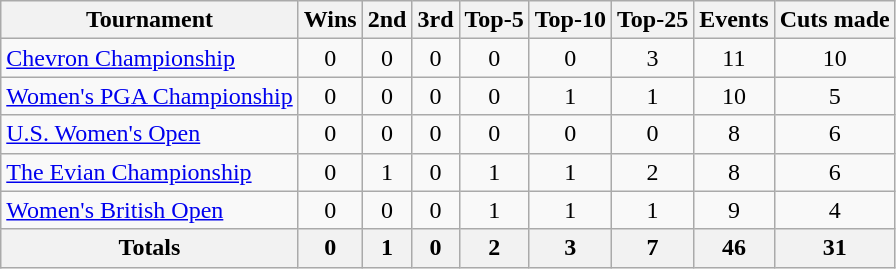<table class=wikitable style=text-align:center>
<tr>
<th>Tournament</th>
<th>Wins</th>
<th>2nd</th>
<th>3rd</th>
<th>Top-5</th>
<th>Top-10</th>
<th>Top-25</th>
<th>Events</th>
<th>Cuts made</th>
</tr>
<tr>
<td align=left><a href='#'>Chevron Championship</a></td>
<td>0</td>
<td>0</td>
<td>0</td>
<td>0</td>
<td>0</td>
<td>3</td>
<td>11</td>
<td>10</td>
</tr>
<tr>
<td align=left><a href='#'>Women's PGA Championship</a></td>
<td>0</td>
<td>0</td>
<td>0</td>
<td>0</td>
<td>1</td>
<td>1</td>
<td>10</td>
<td>5</td>
</tr>
<tr>
<td align=left><a href='#'>U.S. Women's Open</a></td>
<td>0</td>
<td>0</td>
<td>0</td>
<td>0</td>
<td>0</td>
<td>0</td>
<td>8</td>
<td>6</td>
</tr>
<tr>
<td align=left><a href='#'>The Evian Championship</a></td>
<td>0</td>
<td>1</td>
<td>0</td>
<td>1</td>
<td>1</td>
<td>2</td>
<td>8</td>
<td>6</td>
</tr>
<tr>
<td align=left><a href='#'>Women's British Open</a></td>
<td>0</td>
<td>0</td>
<td>0</td>
<td>1</td>
<td>1</td>
<td>1</td>
<td>9</td>
<td>4</td>
</tr>
<tr>
<th>Totals</th>
<th>0</th>
<th>1</th>
<th>0</th>
<th>2</th>
<th>3</th>
<th>7</th>
<th>46</th>
<th>31</th>
</tr>
</table>
